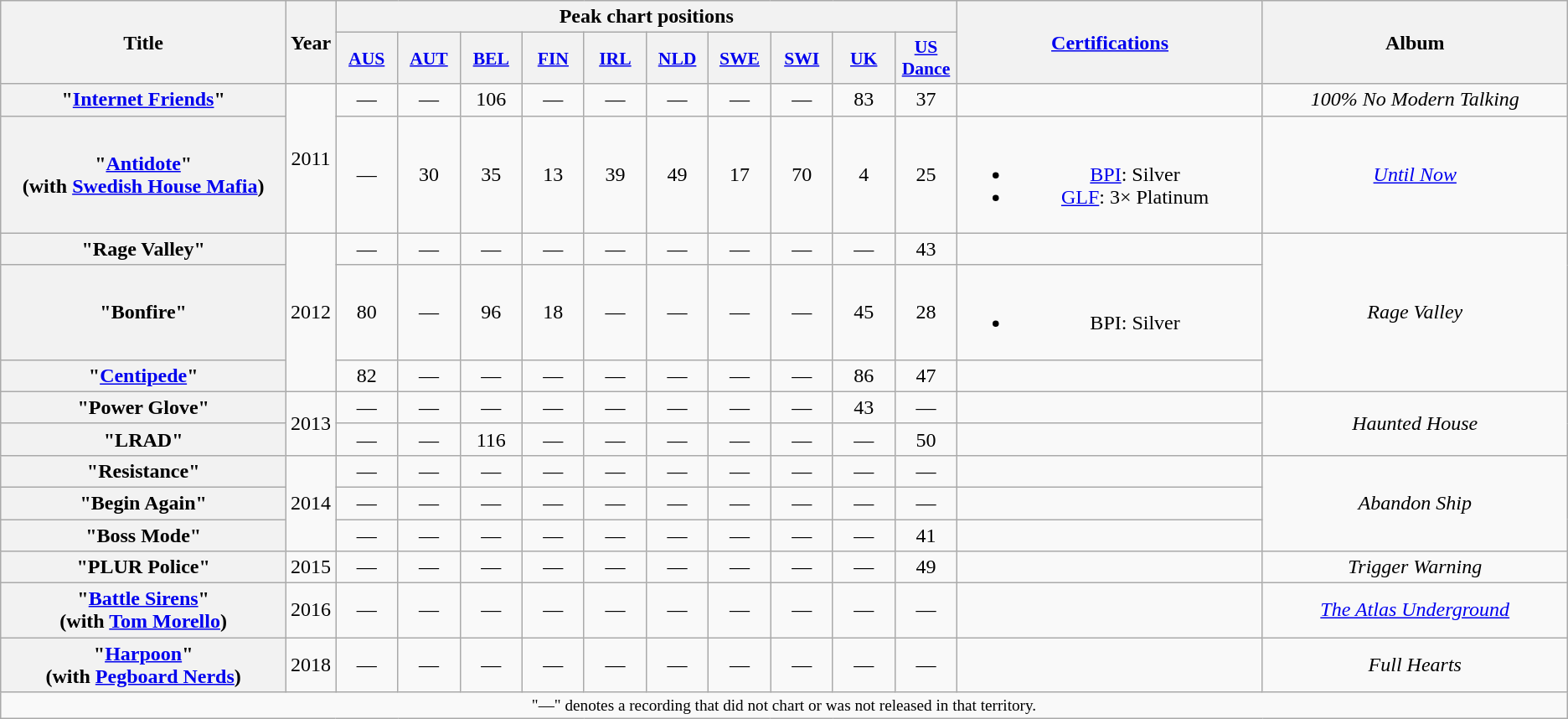<table class="wikitable plainrowheaders" style="text-align:center;">
<tr>
<th scope="col" style="width:14em;" rowspan="2">Title</th>
<th scope="col" rowspan="2">Year</th>
<th scope="col" colspan="10">Peak chart positions</th>
<th scope="col" style="width:15em;" rowspan="2"><a href='#'>Certifications</a></th>
<th scope="col" style="width:15em;" rowspan="2">Album</th>
</tr>
<tr>
<th scope="col" style="width:3em;font-size:90%;"><a href='#'>AUS</a><br></th>
<th scope="col" style="width:3em;font-size:90%;"><a href='#'>AUT</a><br></th>
<th scope="col" style="width:3em;font-size:90%;"><a href='#'>BEL</a><br></th>
<th scope="col" style="width:3em;font-size:90%;"><a href='#'>FIN</a><br></th>
<th scope="col" style="width:3em;font-size:90%;"><a href='#'>IRL</a><br></th>
<th scope="col" style="width:3em;font-size:90%;"><a href='#'>NLD</a><br></th>
<th scope="col" style="width:3em;font-size:90%;"><a href='#'>SWE</a><br></th>
<th scope="col" style="width:3em;font-size:90%;"><a href='#'>SWI</a><br></th>
<th scope="col" style="width:3em;font-size:90%;"><a href='#'>UK</a><br></th>
<th scope="col" style="width:3em;font-size:90%;"><a href='#'>US Dance</a><br></th>
</tr>
<tr>
<th scope="row">"<a href='#'>Internet Friends</a>"</th>
<td rowspan="2">2011</td>
<td>―</td>
<td>―</td>
<td>106</td>
<td>―</td>
<td>―</td>
<td>―</td>
<td>―</td>
<td>―</td>
<td>83</td>
<td>37</td>
<td></td>
<td><em>100% No Modern Talking</em></td>
</tr>
<tr>
<th scope="row">"<a href='#'>Antidote</a>"<br><span>(with <a href='#'>Swedish House Mafia</a>)</span></th>
<td>—</td>
<td>30</td>
<td>35</td>
<td>13</td>
<td>39</td>
<td>49</td>
<td>17</td>
<td>70</td>
<td>4</td>
<td>25</td>
<td><br><ul><li><a href='#'>BPI</a>: Silver</li><li><a href='#'>GLF</a>: 3× Platinum</li></ul></td>
<td><em><a href='#'>Until Now</a></em></td>
</tr>
<tr>
<th scope="row">"Rage Valley"</th>
<td rowspan="3">2012</td>
<td>―</td>
<td>―</td>
<td>―</td>
<td>―</td>
<td>―</td>
<td>―</td>
<td>―</td>
<td>―</td>
<td>―</td>
<td>43</td>
<td></td>
<td rowspan="3"><em>Rage Valley</em></td>
</tr>
<tr>
<th scope="row">"Bonfire"</th>
<td>80</td>
<td>―</td>
<td>96</td>
<td>18</td>
<td>―</td>
<td>―</td>
<td>―</td>
<td>―</td>
<td>45</td>
<td>28</td>
<td><br><ul><li>BPI: Silver</li></ul></td>
</tr>
<tr>
<th scope="row">"<a href='#'>Centipede</a>"</th>
<td>82</td>
<td>—</td>
<td>—</td>
<td>—</td>
<td>—</td>
<td>—</td>
<td>—</td>
<td>—</td>
<td>86</td>
<td>47</td>
<td></td>
</tr>
<tr>
<th scope="row">"Power Glove"</th>
<td rowspan="2">2013</td>
<td>―</td>
<td>—</td>
<td>—</td>
<td>—</td>
<td>—</td>
<td>—</td>
<td>—</td>
<td>—</td>
<td>43</td>
<td>―</td>
<td></td>
<td rowspan="2"><em>Haunted House</em></td>
</tr>
<tr>
<th scope="row">"LRAD"</th>
<td>―</td>
<td>—</td>
<td>116</td>
<td>—</td>
<td>—</td>
<td>—</td>
<td>—</td>
<td>—</td>
<td>―</td>
<td>50</td>
<td></td>
</tr>
<tr>
<th scope="row">"Resistance"</th>
<td rowspan="3">2014</td>
<td>—</td>
<td>—</td>
<td>—</td>
<td>—</td>
<td>—</td>
<td>—</td>
<td>—</td>
<td>—</td>
<td>—</td>
<td>―</td>
<td></td>
<td rowspan="3"><em>Abandon Ship</em></td>
</tr>
<tr>
<th scope="row">"Begin Again"</th>
<td>—</td>
<td>—</td>
<td>—</td>
<td>—</td>
<td>—</td>
<td>—</td>
<td>—</td>
<td>—</td>
<td>—</td>
<td>―</td>
<td></td>
</tr>
<tr>
<th scope="row">"Boss Mode"</th>
<td>—</td>
<td>—</td>
<td>—</td>
<td>—</td>
<td>—</td>
<td>—</td>
<td>—</td>
<td>—</td>
<td>—</td>
<td>41</td>
<td></td>
</tr>
<tr>
<th scope="row">"PLUR Police"</th>
<td>2015</td>
<td>―</td>
<td>—</td>
<td>—</td>
<td>—</td>
<td>—</td>
<td>—</td>
<td>—</td>
<td>—</td>
<td>―</td>
<td>49</td>
<td></td>
<td><em>Trigger Warning</em></td>
</tr>
<tr>
<th scope="row">"<a href='#'>Battle Sirens</a>"<br><span>(with <a href='#'>Tom Morello</a>)</span></th>
<td>2016</td>
<td>—</td>
<td>—</td>
<td>—</td>
<td>—</td>
<td>—</td>
<td>—</td>
<td>—</td>
<td>—</td>
<td>—</td>
<td>―</td>
<td></td>
<td><em><a href='#'>The Atlas Underground</a></em></td>
</tr>
<tr>
<th scope="row">"<a href='#'>Harpoon</a>"<br><span>(with <a href='#'>Pegboard Nerds</a>)</span></th>
<td>2018</td>
<td>—</td>
<td>—</td>
<td>—</td>
<td>—</td>
<td>—</td>
<td>—</td>
<td>—</td>
<td>—</td>
<td>—</td>
<td>―</td>
<td></td>
<td><em>Full Hearts</em></td>
</tr>
<tr>
<td colspan="14" style="text-align:center; font-size:80%;">"—" denotes a recording that did not chart or was not released in that territory.</td>
</tr>
</table>
